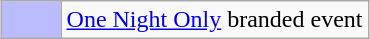<table class="wikitable" style="margin: 0 auto">
<tr>
<td style="background:#BBF; width:2em"></td>
<td><a href='#'>One Night Only</a> branded event</td>
</tr>
</table>
